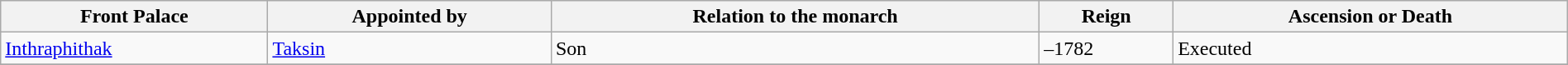<table class="wikitable" border="1" width=100%>
<tr>
<th>Front Palace</th>
<th>Appointed by</th>
<th>Relation to the monarch</th>
<th>Reign</th>
<th>Ascension or Death</th>
</tr>
<tr>
<td><a href='#'>Inthraphithak</a></td>
<td><a href='#'>Taksin</a></td>
<td>Son</td>
<td>–1782</td>
<td>Executed</td>
</tr>
<tr>
</tr>
</table>
